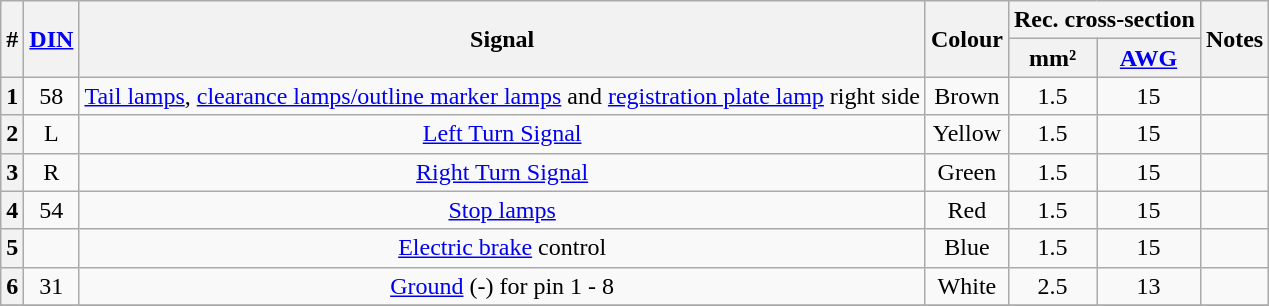<table class="wikitable sortable" style="text-align: center">
<tr>
<th rowspan="2">#</th>
<th rowspan="2"><a href='#'>DIN</a></th>
<th rowspan="2">Signal</th>
<th rowspan="2">Colour</th>
<th colspan="2">Rec. cross-section</th>
<th rowspan="2">Notes</th>
</tr>
<tr>
<th>mm²</th>
<th><a href='#'>AWG</a></th>
</tr>
<tr>
<th>1</th>
<td>58</td>
<td><a href='#'>Tail lamps</a>, <a href='#'>clearance lamps/outline marker lamps</a> and <a href='#'>registration plate lamp</a> right side</td>
<td>Brown</td>
<td>1.5</td>
<td>15</td>
<td></td>
</tr>
<tr>
<th>2</th>
<td>L</td>
<td><a href='#'>Left Turn Signal</a></td>
<td>Yellow</td>
<td>1.5</td>
<td>15</td>
<td></td>
</tr>
<tr>
<th>3</th>
<td>R</td>
<td><a href='#'>Right Turn Signal</a></td>
<td>Green</td>
<td>1.5</td>
<td>15</td>
<td></td>
</tr>
<tr>
<th>4</th>
<td>54</td>
<td><a href='#'>Stop lamps</a></td>
<td>Red</td>
<td>1.5</td>
<td>15</td>
<td></td>
</tr>
<tr>
<th>5</th>
<td></td>
<td><a href='#'>Electric brake</a> control</td>
<td>Blue</td>
<td>1.5</td>
<td>15</td>
<td></td>
</tr>
<tr>
<th>6</th>
<td>31</td>
<td><a href='#'>Ground</a> (-) for pin 1 - 8</td>
<td>White</td>
<td>2.5</td>
<td>13</td>
<td></td>
</tr>
<tr>
</tr>
</table>
